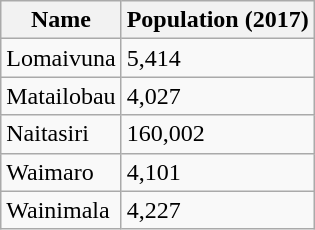<table class="wikitable sortable">
<tr>
<th>Name</th>
<th>Population (2017)</th>
</tr>
<tr>
<td>Lomaivuna</td>
<td>5,414</td>
</tr>
<tr>
<td>Matailobau</td>
<td>4,027</td>
</tr>
<tr>
<td>Naitasiri</td>
<td>160,002</td>
</tr>
<tr>
<td>Waimaro</td>
<td>4,101</td>
</tr>
<tr>
<td>Wainimala</td>
<td>4,227</td>
</tr>
</table>
